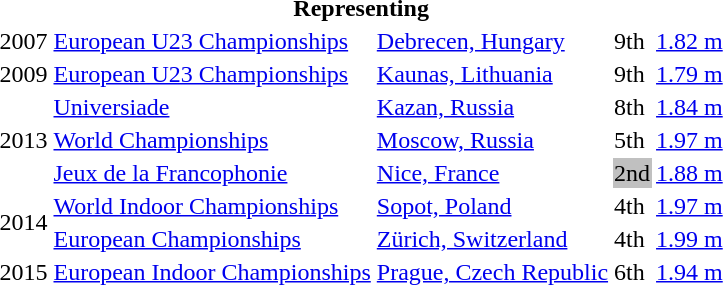<table>
<tr>
<th colspan="5">Representing </th>
</tr>
<tr>
<td>2007</td>
<td><a href='#'>European U23 Championships</a></td>
<td><a href='#'>Debrecen, Hungary</a></td>
<td>9th</td>
<td><a href='#'>1.82 m</a></td>
</tr>
<tr>
<td>2009</td>
<td><a href='#'>European U23 Championships</a></td>
<td><a href='#'>Kaunas, Lithuania</a></td>
<td>9th</td>
<td><a href='#'>1.79 m</a></td>
</tr>
<tr>
<td rowspan=3>2013</td>
<td><a href='#'>Universiade</a></td>
<td><a href='#'>Kazan, Russia</a></td>
<td>8th</td>
<td><a href='#'>1.84 m</a></td>
</tr>
<tr>
<td><a href='#'>World Championships</a></td>
<td><a href='#'>Moscow, Russia</a></td>
<td>5th</td>
<td><a href='#'>1.97 m</a></td>
</tr>
<tr>
<td><a href='#'>Jeux de la Francophonie</a></td>
<td><a href='#'>Nice, France</a></td>
<td bgcolor=silver>2nd</td>
<td><a href='#'>1.88 m</a></td>
</tr>
<tr>
<td rowspan=2>2014</td>
<td><a href='#'>World Indoor Championships</a></td>
<td><a href='#'>Sopot, Poland</a></td>
<td>4th</td>
<td><a href='#'>1.97 m</a></td>
</tr>
<tr>
<td><a href='#'>European Championships</a></td>
<td><a href='#'>Zürich, Switzerland</a></td>
<td>4th</td>
<td><a href='#'>1.99 m</a></td>
</tr>
<tr>
<td>2015</td>
<td><a href='#'>European Indoor Championships</a></td>
<td><a href='#'>Prague, Czech Republic</a></td>
<td>6th</td>
<td><a href='#'>1.94 m</a></td>
</tr>
</table>
